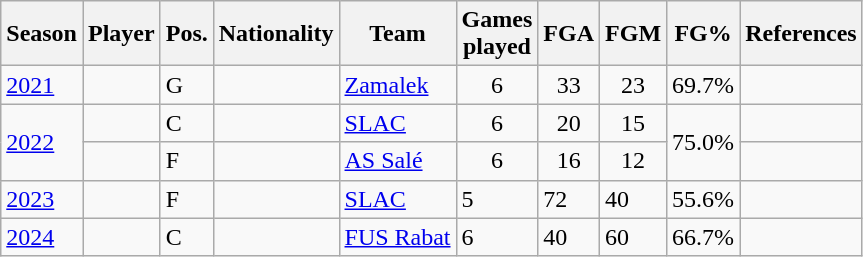<table class="wikitable sortable">
<tr>
<th>Season</th>
<th>Player</th>
<th>Pos.</th>
<th>Nationality</th>
<th>Team</th>
<th>Games<br>played</th>
<th>FGA</th>
<th>FGM</th>
<th>FG%</th>
<th class="unsortable">References</th>
</tr>
<tr>
<td><a href='#'>2021</a></td>
<td></td>
<td>G</td>
<td></td>
<td> <a href='#'>Zamalek</a></td>
<td align=center>6</td>
<td align=center>33</td>
<td align=center>23</td>
<td align=center>69.7%</td>
</tr>
<tr>
<td rowspan="2"><a href='#'>2022</a></td>
<td></td>
<td>C</td>
<td></td>
<td> <a href='#'>SLAC</a></td>
<td align=center>6</td>
<td align=center>20</td>
<td align=center>15</td>
<td align=center rowspan=2>75.0%</td>
<td align=center></td>
</tr>
<tr>
<td></td>
<td>F</td>
<td></td>
<td> <a href='#'>AS Salé</a></td>
<td align=center>6</td>
<td align=center>16</td>
<td align=center>12</td>
<td align=center></td>
</tr>
<tr>
<td><a href='#'>2023</a></td>
<td></td>
<td>F</td>
<td></td>
<td> <a href='#'>SLAC</a></td>
<td>5</td>
<td>72</td>
<td>40</td>
<td>55.6%</td>
<td></td>
</tr>
<tr>
<td><a href='#'>2024</a></td>
<td></td>
<td>C</td>
<td></td>
<td> <a href='#'>FUS Rabat</a></td>
<td>6</td>
<td>40</td>
<td>60</td>
<td>66.7%</td>
<td></td>
</tr>
</table>
